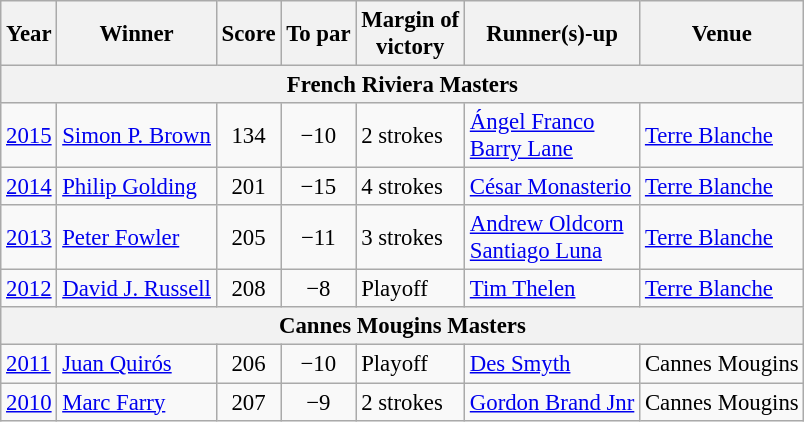<table class="wikitable" style="font-size:95%">
<tr>
<th>Year</th>
<th>Winner</th>
<th>Score</th>
<th>To par</th>
<th>Margin of<br>victory</th>
<th>Runner(s)-up</th>
<th>Venue</th>
</tr>
<tr>
<th colspan=8>French Riviera Masters</th>
</tr>
<tr>
<td><a href='#'>2015</a></td>
<td> <a href='#'>Simon P. Brown</a></td>
<td align=center>134</td>
<td align=center>−10</td>
<td>2 strokes</td>
<td> <a href='#'>Ángel Franco</a><br> <a href='#'>Barry Lane</a></td>
<td><a href='#'>Terre Blanche</a></td>
</tr>
<tr>
<td><a href='#'>2014</a></td>
<td> <a href='#'>Philip Golding</a></td>
<td align=center>201</td>
<td align=center>−15</td>
<td>4 strokes</td>
<td> <a href='#'>César Monasterio</a></td>
<td><a href='#'>Terre Blanche</a></td>
</tr>
<tr>
<td><a href='#'>2013</a></td>
<td> <a href='#'>Peter Fowler</a></td>
<td align=center>205</td>
<td align=center>−11</td>
<td>3 strokes</td>
<td> <a href='#'>Andrew Oldcorn</a><br> <a href='#'>Santiago Luna</a></td>
<td><a href='#'>Terre Blanche</a></td>
</tr>
<tr>
<td><a href='#'>2012</a></td>
<td> <a href='#'>David J. Russell</a></td>
<td align=center>208</td>
<td align=center>−8</td>
<td>Playoff</td>
<td> <a href='#'>Tim Thelen</a></td>
<td><a href='#'>Terre Blanche</a></td>
</tr>
<tr>
<th colspan=8>Cannes Mougins Masters</th>
</tr>
<tr>
<td><a href='#'>2011</a></td>
<td> <a href='#'>Juan Quirós</a></td>
<td align=center>206</td>
<td align=center>−10</td>
<td>Playoff</td>
<td> <a href='#'>Des Smyth</a></td>
<td>Cannes Mougins</td>
</tr>
<tr>
<td><a href='#'>2010</a></td>
<td> <a href='#'>Marc Farry</a></td>
<td align=center>207</td>
<td align=center>−9</td>
<td>2 strokes</td>
<td> <a href='#'>Gordon Brand Jnr</a></td>
<td>Cannes Mougins</td>
</tr>
</table>
